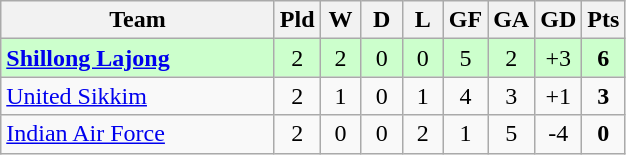<table class="wikitable" style="text-align: center;">
<tr>
<th width="175">Team</th>
<th width="20">Pld</th>
<th width="20">W</th>
<th width="20">D</th>
<th width="20">L</th>
<th width="20">GF</th>
<th width="20">GA</th>
<th width="20">GD</th>
<th width="20">Pts</th>
</tr>
<tr bgcolor=#ccffcc>
<td align=left><strong><a href='#'>Shillong Lajong</a></strong></td>
<td>2</td>
<td>2</td>
<td>0</td>
<td>0</td>
<td>5</td>
<td>2</td>
<td>+3</td>
<td><strong>6</strong></td>
</tr>
<tr>
<td align=left><a href='#'>United Sikkim</a></td>
<td>2</td>
<td>1</td>
<td>0</td>
<td>1</td>
<td>4</td>
<td>3</td>
<td>+1</td>
<td><strong>3</strong></td>
</tr>
<tr>
<td align=left><a href='#'>Indian Air Force</a></td>
<td>2</td>
<td>0</td>
<td>0</td>
<td>2</td>
<td>1</td>
<td>5</td>
<td>-4</td>
<td><strong>0</strong></td>
</tr>
</table>
